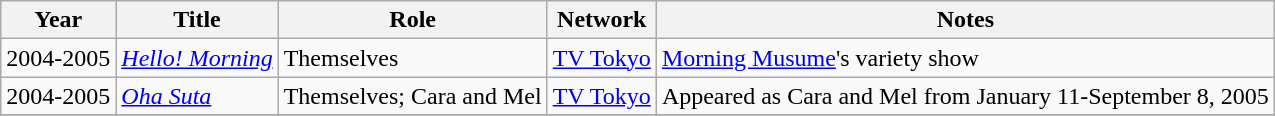<table class="wikitable sortable">
<tr>
<th>Year</th>
<th>Title</th>
<th>Role</th>
<th>Network</th>
<th class="unsortable">Notes</th>
</tr>
<tr>
<td>2004-2005</td>
<td><em><a href='#'>Hello! Morning</a></em></td>
<td>Themselves</td>
<td><a href='#'>TV Tokyo</a></td>
<td><a href='#'>Morning Musume</a>'s variety show</td>
</tr>
<tr>
<td>2004-2005</td>
<td><em><a href='#'>Oha Suta</a></em></td>
<td>Themselves; Cara and Mel</td>
<td><a href='#'>TV Tokyo</a></td>
<td>Appeared as Cara and Mel from January 11-September 8, 2005</td>
</tr>
<tr>
</tr>
</table>
